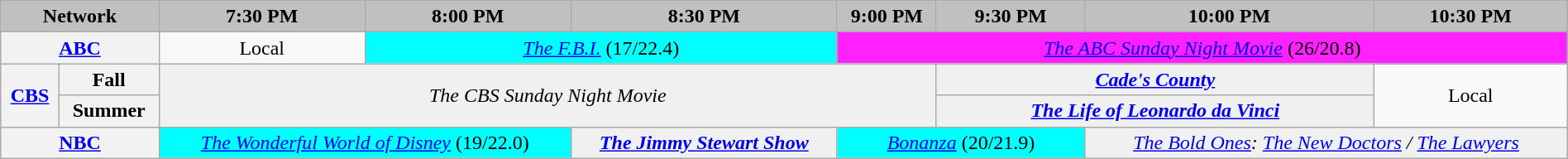<table class="wikitable" style="width:100%;margin-right:0;text-align:center">
<tr>
<th colspan="2" style="background-color:#C0C0C0;text-align:center">Network</th>
<th style="background-color:#C0C0C0;text-align:center">7:30 PM</th>
<th style="background-color:#C0C0C0;text-align:center">8:00 PM</th>
<th style="background-color:#C0C0C0;text-align:center">8:30 PM</th>
<th style="background-color:#C0C0C0;text-align:center">9:00 PM</th>
<th style="background-color:#C0C0C0;text-align:center">9:30 PM</th>
<th style="background-color:#C0C0C0;text-align:center">10:00 PM</th>
<th style="background-color:#C0C0C0;text-align:center">10:30 PM</th>
</tr>
<tr>
<th bgcolor="#C0C0C0" colspan="2"><a href='#'>ABC</a></th>
<td>Local</td>
<td bgcolor="cyan" colspan="2"><em><a href='#'>The F.B.I.</a></em> (17/22.4)</td>
<td bgcolor="FF22FF" colspan="4"><em><a href='#'>The ABC Sunday Night Movie</a></em> (26/20.8)</td>
</tr>
<tr>
<th bgcolor="#C0C0C0" rowspan="2"><a href='#'>CBS</a></th>
<th>Fall</th>
<td bgcolor="#F0F0F0" colspan="4" rowspan="2"><em>The CBS Sunday Night Movie</em></td>
<td bgcolor="#F0F0F0" colspan="2"><strong><em><a href='#'>Cade's County</a></em></strong></td>
<td rowspan="2">Local</td>
</tr>
<tr>
<th>Summer</th>
<td bgcolor="#F0F0F0" colspan="2"><strong><em><a href='#'>The Life of Leonardo da Vinci</a></em></strong></td>
</tr>
<tr>
<th bgcolor="#C0C0C0" colspan="2"><a href='#'>NBC</a></th>
<td bgcolor="cyan" colspan="2"><em><a href='#'>The Wonderful World of Disney</a></em> (19/22.0)</td>
<td bgcolor="#F0F0F0"><strong><em><a href='#'>The Jimmy Stewart Show</a></em></strong></td>
<td bgcolor="cyan" colspan="2"><em><a href='#'>Bonanza</a></em> (20/21.9)</td>
<td bgcolor="#F0F0F0" colspan="2"><em><a href='#'>The Bold Ones</a>: <a href='#'>The New Doctors</a> / <a href='#'>The Lawyers</a></em></td>
</tr>
</table>
